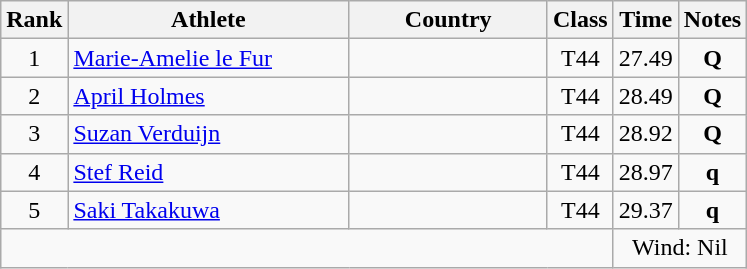<table class="wikitable sortable" style="text-align:center">
<tr>
<th>Rank</th>
<th style="width:180px">Athlete</th>
<th style="width:125px">Country</th>
<th>Class</th>
<th>Time</th>
<th>Notes</th>
</tr>
<tr>
<td>1</td>
<td style="text-align:left;"><a href='#'>Marie-Amelie le Fur</a></td>
<td style="text-align:left;"></td>
<td>T44</td>
<td>27.49</td>
<td><strong>Q</strong></td>
</tr>
<tr>
<td>2</td>
<td style="text-align:left;"><a href='#'>April Holmes</a></td>
<td style="text-align:left;"></td>
<td>T44</td>
<td>28.49</td>
<td><strong>Q</strong></td>
</tr>
<tr>
<td>3</td>
<td style="text-align:left;"><a href='#'>Suzan Verduijn</a></td>
<td style="text-align:left;"></td>
<td>T44</td>
<td>28.92</td>
<td><strong>Q</strong></td>
</tr>
<tr>
<td>4</td>
<td style="text-align:left;"><a href='#'>Stef Reid</a></td>
<td style="text-align:left;"></td>
<td>T44</td>
<td>28.97</td>
<td><strong>q</strong></td>
</tr>
<tr>
<td>5</td>
<td style="text-align:left;"><a href='#'>Saki Takakuwa</a></td>
<td style="text-align:left;"></td>
<td>T44</td>
<td>29.37</td>
<td><strong>q</strong></td>
</tr>
<tr class="sortbottom">
<td colspan="4"></td>
<td colspan="2">Wind: Nil</td>
</tr>
</table>
